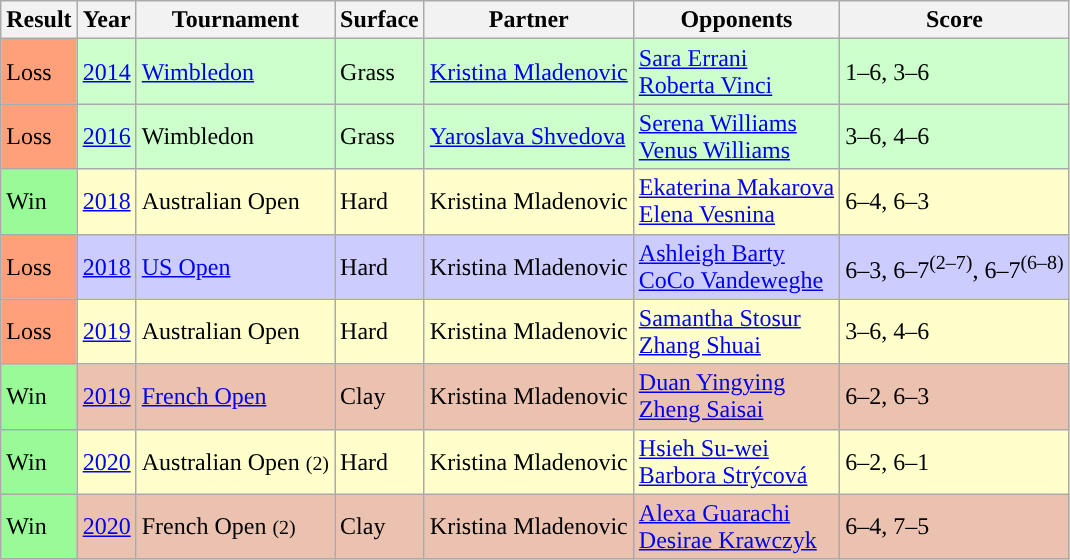<table class="sortable wikitable">
<tr>
<th>Result</th>
<th>Year</th>
<th>Tournament</th>
<th>Surface</th>
<th>Partner</th>
<th>Opponents</th>
<th class="unsortable">Score</th>
</tr>
<tr style="background:#CCFFCC">
<td style="background:#ffa07a">Loss</td>
<td><a href='#'>2014</a></td>
<td><a href='#'>Wimbledon</a></td>
<td>Grass</td>
<td> <a href='#'>Kristina Mladenovic</a></td>
<td> <a href='#'>Sara Errani</a><br> <a href='#'>Roberta Vinci</a></td>
<td>1–6, 3–6</td>
</tr>
<tr style="background:#CCFFCC">
<td style="background:#ffa07a">Loss</td>
<td><a href='#'>2016</a></td>
<td>Wimbledon</td>
<td>Grass</td>
<td> <a href='#'>Yaroslava Shvedova</a></td>
<td> <a href='#'>Serena Williams</a><br> <a href='#'>Venus Williams</a></td>
<td>3–6, 4–6</td>
</tr>
<tr style="background:#FFFFCC">
<td style="background:#98fb98">Win</td>
<td><a href='#'>2018</a></td>
<td>Australian Open</td>
<td>Hard</td>
<td> Kristina Mladenovic</td>
<td> <a href='#'>Ekaterina Makarova</a><br> <a href='#'>Elena Vesnina</a></td>
<td>6–4, 6–3</td>
</tr>
<tr style="background:#CCCCFF">
<td style="background:#ffa07a">Loss</td>
<td><a href='#'>2018</a></td>
<td><a href='#'>US Open</a></td>
<td>Hard</td>
<td> Kristina Mladenovic</td>
<td> <a href='#'>Ashleigh Barty</a><br> <a href='#'>CoCo Vandeweghe</a></td>
<td>6–3, 6–7<sup>(2–7)</sup>, 6–7<sup>(6–8)</sup></td>
</tr>
<tr style="background:#FFFFCC">
<td style="background:#ffa07a">Loss</td>
<td><a href='#'>2019</a></td>
<td>Australian Open</td>
<td>Hard</td>
<td> Kristina Mladenovic</td>
<td> <a href='#'>Samantha Stosur</a><br> <a href='#'>Zhang Shuai</a></td>
<td>3–6, 4–6</td>
</tr>
<tr style="background:#EBC2AF">
<td style="background:#98fb98">Win</td>
<td><a href='#'>2019</a></td>
<td><a href='#'>French Open</a></td>
<td>Clay</td>
<td> Kristina Mladenovic</td>
<td> <a href='#'>Duan Yingying</a><br> <a href='#'>Zheng Saisai</a></td>
<td>6–2, 6–3</td>
</tr>
<tr style="background:#FFFFCC">
<td style="background:#98fb98">Win</td>
<td><a href='#'>2020</a></td>
<td>Australian Open <small>(2)</small></td>
<td>Hard</td>
<td> Kristina Mladenovic</td>
<td> <a href='#'>Hsieh Su-wei</a><br> <a href='#'>Barbora Strýcová</a></td>
<td>6–2, 6–1</td>
</tr>
<tr style="background:#EBC2AF">
<td style="background:#98fb98">Win</td>
<td><a href='#'>2020</a></td>
<td>French Open <small>(2)</small></td>
<td>Clay</td>
<td> Kristina Mladenovic</td>
<td> <a href='#'>Alexa Guarachi</a><br> <a href='#'>Desirae Krawczyk</a></td>
<td>6–4, 7–5</td>
</tr>
</table>
